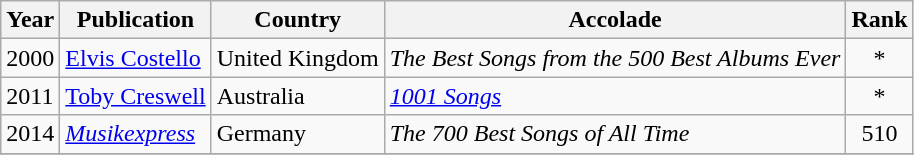<table class="wikitable">
<tr>
<th>Year</th>
<th>Publication</th>
<th>Country</th>
<th>Accolade</th>
<th>Rank</th>
</tr>
<tr>
<td>2000</td>
<td><a href='#'>Elvis Costello</a></td>
<td>United Kingdom</td>
<td><em>The Best Songs from the 500 Best Albums Ever</em></td>
<td style="text-align:center;">*</td>
</tr>
<tr>
<td>2011</td>
<td><a href='#'>Toby Creswell</a></td>
<td>Australia</td>
<td><em><a href='#'>1001 Songs</a></em></td>
<td style="text-align:center;">*</td>
</tr>
<tr>
<td>2014</td>
<td><em><a href='#'>Musikexpress</a></em></td>
<td>Germany</td>
<td><em>The 700 Best Songs of All Time</em></td>
<td style="text-align:center;">510</td>
</tr>
<tr>
</tr>
</table>
